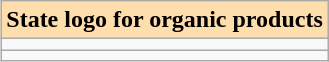<table class="wikitable" align="right" style="margin:auto">
<tr>
<th style="background:#ffdead;"><strong>State logo for organic products</strong></th>
</tr>
<tr>
<td></td>
</tr>
<tr>
<td></td>
</tr>
</table>
